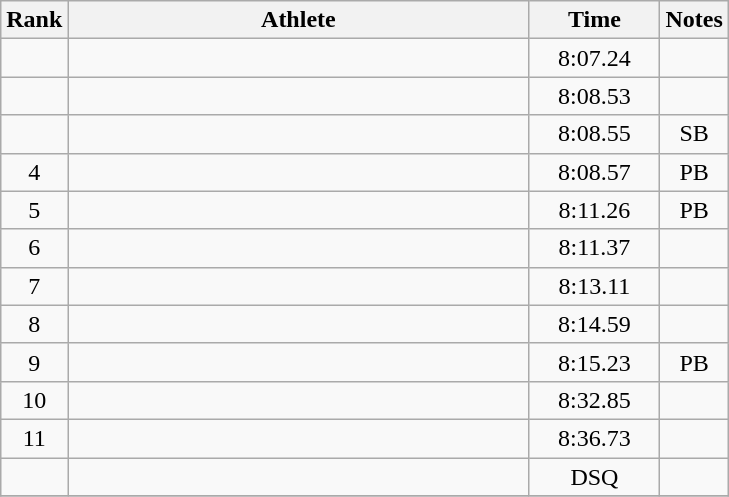<table class="wikitable" style="text-align:center">
<tr>
<th>Rank</th>
<th width=300>Athlete</th>
<th width=80>Time</th>
<th>Notes</th>
</tr>
<tr>
<td></td>
<td align=left></td>
<td>8:07.24</td>
<td></td>
</tr>
<tr>
<td></td>
<td align=left></td>
<td>8:08.53</td>
<td></td>
</tr>
<tr>
<td></td>
<td align=left></td>
<td>8:08.55</td>
<td>SB</td>
</tr>
<tr>
<td>4</td>
<td align=left></td>
<td>8:08.57</td>
<td>PB</td>
</tr>
<tr>
<td>5</td>
<td align=left></td>
<td>8:11.26</td>
<td>PB</td>
</tr>
<tr>
<td>6</td>
<td align=left></td>
<td>8:11.37</td>
<td></td>
</tr>
<tr>
<td>7</td>
<td align=left></td>
<td>8:13.11</td>
<td></td>
</tr>
<tr>
<td>8</td>
<td align=left></td>
<td>8:14.59</td>
<td></td>
</tr>
<tr>
<td>9</td>
<td align=left></td>
<td>8:15.23</td>
<td>PB</td>
</tr>
<tr>
<td>10</td>
<td align=left></td>
<td>8:32.85</td>
<td></td>
</tr>
<tr>
<td>11</td>
<td align=left></td>
<td>8:36.73</td>
<td></td>
</tr>
<tr>
<td></td>
<td align=left></td>
<td>DSQ</td>
<td></td>
</tr>
<tr>
</tr>
</table>
